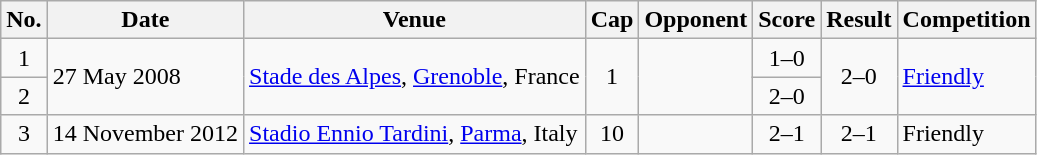<table class="wikitable sortable">
<tr>
<th scope="col">No.</th>
<th scope="col">Date</th>
<th scope="col">Venue</th>
<th scope="col">Cap</th>
<th scope="col">Opponent</th>
<th scope="col">Score</th>
<th scope="col">Result</th>
<th scope="col">Competition</th>
</tr>
<tr>
<td align="center">1</td>
<td rowspan="2">27 May 2008</td>
<td rowspan="2"><a href='#'>Stade des Alpes</a>, <a href='#'>Grenoble</a>, France</td>
<td rowspan=2 align="center">1</td>
<td rowspan="2"></td>
<td align="center">1–0</td>
<td rowspan="2" align="center">2–0</td>
<td rowspan="2"><a href='#'>Friendly</a></td>
</tr>
<tr>
<td align="center">2</td>
<td align="center">2–0</td>
</tr>
<tr>
<td align="center">3</td>
<td>14 November 2012</td>
<td><a href='#'>Stadio Ennio Tardini</a>, <a href='#'>Parma</a>, Italy</td>
<td align="center">10</td>
<td></td>
<td align="center">2–1</td>
<td align="center">2–1</td>
<td>Friendly</td>
</tr>
</table>
